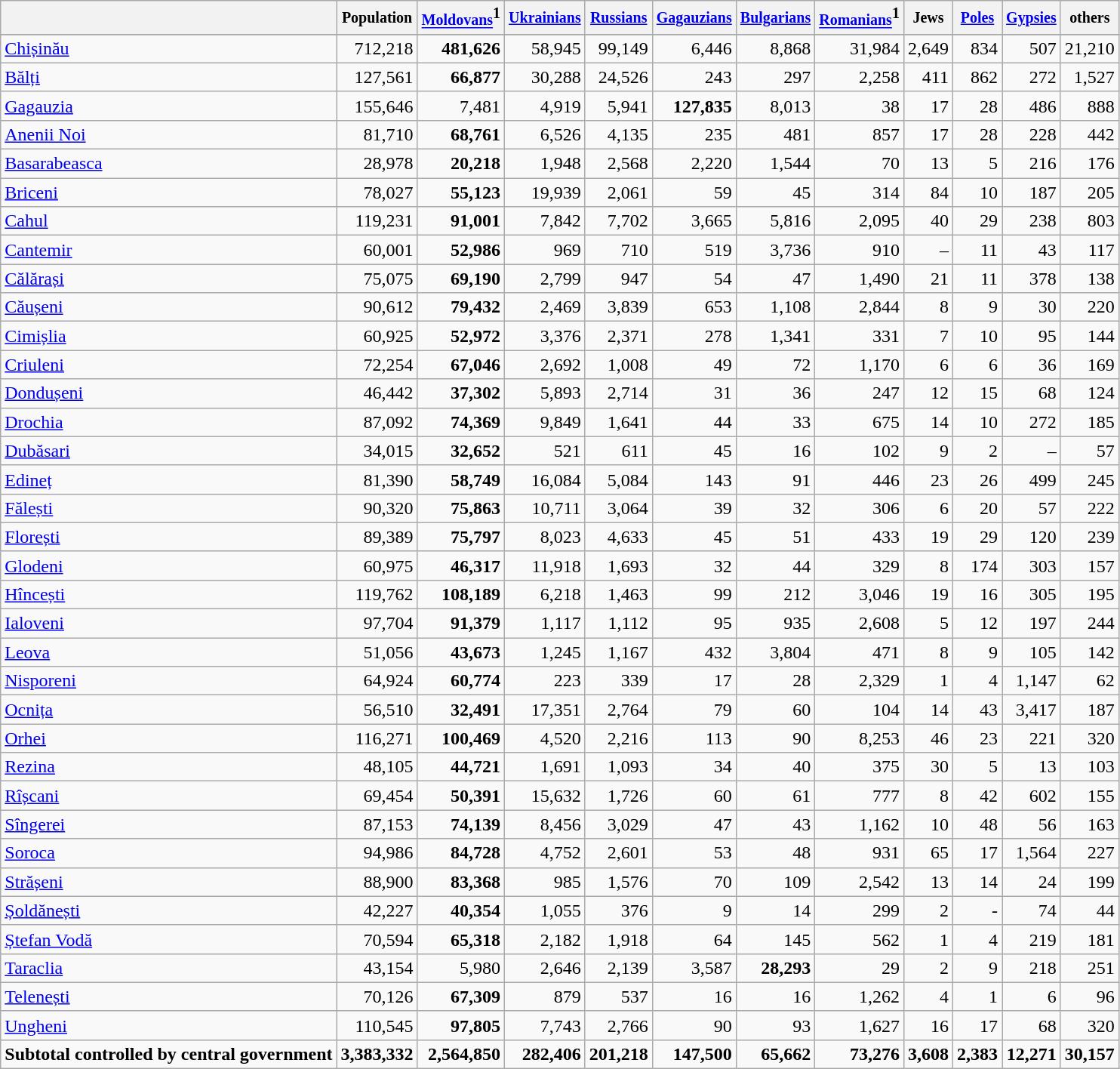<table class="wikitable" style="text-align:right;">
<tr>
<th></th>
<th><small>Population</small></th>
<th><small><a href='#'>Moldovans</a></small><sup><strong>1</strong></sup></th>
<th><small><a href='#'>Ukrainians</a></small></th>
<th><small><a href='#'>Russians</a></small></th>
<th><small><a href='#'>Gagauzians</a></small></th>
<th><small><a href='#'>Bulgarians</a></small></th>
<th><small><a href='#'>Romanians</a></small><sup><strong>1</strong></sup></th>
<th><small>Jews</small></th>
<th><small><a href='#'>Poles</a></small></th>
<th><small><a href='#'>Gypsies</a></small></th>
<th><small>others</small></th>
</tr>
<tr>
</tr>
<tr>
<td align="left"><a href='#'>Chișinău</a></td>
<td align="right">712,218</td>
<td align="right"><strong>481,626</strong><br></td>
<td align="right">58,945<br></td>
<td align="right">99,149<br></td>
<td align="right">6,446<br></td>
<td align="right">8,868<br></td>
<td align="right">31,984<br></td>
<td align="right">2,649<br></td>
<td align="right">834<br></td>
<td align="right">507<br></td>
<td align="right">21,210<br></td>
</tr>
<tr>
<td align="left"><a href='#'>Bălți</a></td>
<td align="right">127,561</td>
<td align="right"><strong>66,877</strong><br></td>
<td align="right">30,288<br></td>
<td align="right">24,526<br></td>
<td align="right">243<br></td>
<td align="right">297<br></td>
<td align="right">2,258<br></td>
<td align="right">411<br></td>
<td align="right">862<br></td>
<td align="right">272<br></td>
<td align="right">1,527<br></td>
</tr>
<tr>
<td align="left"><a href='#'>Gagauzia</a></td>
<td align="right">155,646</td>
<td align="right">7,481<br></td>
<td align="right">4,919<br></td>
<td align="right">5,941<br></td>
<td align="right"><strong>127,835</strong><br></td>
<td align="right">8,013<br></td>
<td align="right">38<br></td>
<td align="right">17<br></td>
<td align="right">28<br></td>
<td align="right">486<br></td>
<td align="right">888<br></td>
</tr>
<tr>
<td align="left"><a href='#'>Anenii Noi</a></td>
<td align="right">81,710</td>
<td align="right"><strong>68,761</strong><br></td>
<td align="right">6,526<br></td>
<td align="right">4,135<br></td>
<td align="right">235<br></td>
<td align="right">481<br></td>
<td align="right">857<br></td>
<td align="right">17<br></td>
<td align="right">28<br></td>
<td align="right">228<br></td>
<td align="right">442<br></td>
</tr>
<tr>
<td align="left"><a href='#'>Basarabeasca</a></td>
<td align="right">28,978</td>
<td align="right"><strong>20,218</strong><br></td>
<td align="right">1,948<br></td>
<td align="right">2,568<br></td>
<td align="right">2,220<br></td>
<td align="right">1,544<br></td>
<td align="right">70<br></td>
<td align="right">13<br></td>
<td align="right">5<br></td>
<td align="right">216<br></td>
<td align="right">176<br></td>
</tr>
<tr>
<td align="left"><a href='#'>Briceni</a></td>
<td align="right">78,027</td>
<td align="right"><strong>55,123</strong><br></td>
<td align="right">19,939<br></td>
<td align="right">2,061<br></td>
<td align="right">59<br></td>
<td align="right">45<br></td>
<td align="right">314<br></td>
<td align="right">84<br></td>
<td align="right">10<br></td>
<td align="right">187<br></td>
<td align="right">205<br></td>
</tr>
<tr>
<td align="left"><a href='#'>Cahul</a></td>
<td align="right">119,231</td>
<td align="right"><strong>91,001</strong><br></td>
<td align="right">7,842<br></td>
<td align="right">7,702<br></td>
<td align="right">3,665<br></td>
<td align="right">5,816<br></td>
<td align="right">2,095<br></td>
<td align="right">40<br></td>
<td align="right">29<br></td>
<td align="right">238<br></td>
<td align="right">803<br></td>
</tr>
<tr>
<td align="left"><a href='#'>Cantemir</a></td>
<td align="right">60,001</td>
<td align="right"><strong>52,986</strong><br></td>
<td align="right">969<br></td>
<td align="right">710<br></td>
<td align="right">519<br></td>
<td align="right">3,736<br></td>
<td align="right">910<br></td>
<td align="right">–<br></td>
<td align="right">11<br></td>
<td align="right">43<br></td>
<td align="right">117<br></td>
</tr>
<tr>
<td align="left"><a href='#'>Călărași</a></td>
<td align="right">75,075</td>
<td align="right"><strong>69,190</strong><br></td>
<td align="right">2,799<br></td>
<td align="right">947<br></td>
<td align="right">54<br></td>
<td align="right">47<br></td>
<td align="right">1,490<br></td>
<td align="right">21<br></td>
<td align="right">11<br></td>
<td align="right">378<br></td>
<td align="right">138<br></td>
</tr>
<tr>
<td align="left"><a href='#'>Căușeni</a></td>
<td align="right">90,612</td>
<td align="right"><strong>79,432</strong><br></td>
<td align="right">2,469<br></td>
<td align="right">3,839<br></td>
<td align="right">653<br></td>
<td align="right">1,108<br></td>
<td align="right">2,844<br></td>
<td align="right">8<br></td>
<td align="right">9<br></td>
<td align="right">30<br></td>
<td align="right">220<br></td>
</tr>
<tr>
<td align="left"><a href='#'>Cimișlia</a></td>
<td align="right">60,925</td>
<td align="right"><strong>52,972</strong><br></td>
<td align="right">3,376<br></td>
<td align="right">2,371<br></td>
<td align="right">278<br></td>
<td align="right">1,341<br></td>
<td align="right">331<br></td>
<td align="right">7<br></td>
<td align="right">10<br></td>
<td align="right">95<br></td>
<td align="right">144<br></td>
</tr>
<tr>
<td align="left"><a href='#'>Criuleni</a></td>
<td align="right">72,254</td>
<td align="right"><strong>67,046</strong><br></td>
<td align="right">2,692<br></td>
<td align="right">1,008<br></td>
<td align="right">49<br></td>
<td align="right">72<br></td>
<td align="right">1,170<br></td>
<td align="right">6<br></td>
<td align="right">6<br></td>
<td align="right">36<br></td>
<td align="right">169<br></td>
</tr>
<tr>
<td align="left"><a href='#'>Dondușeni</a></td>
<td align="right">46,442</td>
<td align="right"><strong>37,302</strong><br></td>
<td align="right">5,893<br></td>
<td align="right">2,714<br></td>
<td align="right">31<br></td>
<td align="right">36<br></td>
<td align="right">247<br></td>
<td align="right">12<br></td>
<td align="right">15<br></td>
<td align="right">68<br></td>
<td align="right">124<br></td>
</tr>
<tr>
<td align="left"><a href='#'>Drochia</a></td>
<td align="right">87,092</td>
<td align="right"><strong>74,369</strong><br></td>
<td align="right">9,849<br></td>
<td align="right">1,641<br></td>
<td align="right">44<br></td>
<td align="right">33<br></td>
<td align="right">675<br></td>
<td align="right">14<br></td>
<td align="right">10<br></td>
<td align="right">272<br></td>
<td align="right">185<br></td>
</tr>
<tr>
<td align="left"><a href='#'>Dubăsari</a></td>
<td align="right">34,015</td>
<td align="right"><strong>32,652</strong><br></td>
<td align="right">521<br></td>
<td align="right">611<br></td>
<td align="right">45<br></td>
<td align="right">16<br></td>
<td align="right">102<br></td>
<td align="right">9<br></td>
<td align="right">2<br></td>
<td align="right">–<br></td>
<td align="right">57<br></td>
</tr>
<tr>
<td align="left"><a href='#'>Edineț</a></td>
<td align="right">81,390</td>
<td align="right"><strong>58,749</strong><br></td>
<td align="right">16,084<br></td>
<td align="right">5,084<br></td>
<td align="right">143<br></td>
<td align="right">91<br></td>
<td align="right">446<br></td>
<td align="right">23<br></td>
<td align="right">26<br></td>
<td align="right">499<br></td>
<td align="right">245<br></td>
</tr>
<tr>
<td align="left"><a href='#'>Fălești</a></td>
<td align="right">90,320</td>
<td align="right"><strong>75,863</strong><br></td>
<td align="right">10,711<br></td>
<td align="right">3,064<br></td>
<td align="right">39<br></td>
<td align="right">32<br></td>
<td align="right">306<br></td>
<td align="right">6<br></td>
<td align="right">20<br></td>
<td align="right">57<br></td>
<td align="right">222<br></td>
</tr>
<tr>
<td align="left"><a href='#'>Florești</a></td>
<td align="right">89,389</td>
<td align="right"><strong>75,797</strong><br></td>
<td align="right">8,023<br></td>
<td align="right">4,633<br></td>
<td align="right">45<br></td>
<td align="right">51<br></td>
<td align="right">433<br></td>
<td align="right">19<br></td>
<td align="right">29<br></td>
<td align="right">120<br></td>
<td align="right">239<br></td>
</tr>
<tr>
<td align="left"><a href='#'>Glodeni</a></td>
<td align="right">60,975</td>
<td align="right"><strong>46,317</strong><br></td>
<td align="right">11,918<br></td>
<td align="right">1,693<br></td>
<td align="right">32<br></td>
<td align="right">44<br></td>
<td align="right">329<br></td>
<td align="right">8<br></td>
<td align="right">174<br></td>
<td align="right">303<br></td>
<td align="right">157<br></td>
</tr>
<tr>
<td align="left"><a href='#'>Hîncești</a></td>
<td align="right">119,762</td>
<td align="right"><strong>108,189</strong><br></td>
<td align="right">6,218<br></td>
<td align="right">1,463<br></td>
<td align="right">99<br></td>
<td align="right">212<br></td>
<td align="right">3,046<br></td>
<td align="right">19<br></td>
<td align="right">16<br></td>
<td align="right">305<br></td>
<td align="right">195<br></td>
</tr>
<tr>
<td align="left"><a href='#'>Ialoveni</a></td>
<td align="right">97,704</td>
<td align="right"><strong>91,379</strong><br></td>
<td align="right">1,117<br></td>
<td align="right">1,112<br></td>
<td align="right">95<br></td>
<td align="right">935<br></td>
<td align="right">2,608<br></td>
<td align="right">5<br></td>
<td align="right">12<br></td>
<td align="right">197<br></td>
<td align="right">244<br></td>
</tr>
<tr>
<td align="left"><a href='#'>Leova</a></td>
<td align="right">51,056</td>
<td align="right"><strong>43,673</strong><br></td>
<td align="right">1,245<br></td>
<td align="right">1,167<br></td>
<td align="right">432<br></td>
<td align="right">3,804<br></td>
<td align="right">471<br></td>
<td align="right">8<br></td>
<td align="right">9<br></td>
<td align="right">105<br></td>
<td align="right">142<br></td>
</tr>
<tr>
<td align="left"><a href='#'>Nisporeni</a></td>
<td align="right">64,924</td>
<td align="right"><strong>60,774</strong><br></td>
<td align="right">223<br></td>
<td align="right">339<br></td>
<td align="right">17<br></td>
<td align="right">28<br></td>
<td align="right">2,329<br></td>
<td align="right">1<br></td>
<td align="right">4<br></td>
<td align="right">1,147<br></td>
<td align="right">62<br></td>
</tr>
<tr>
<td align="left"><a href='#'>Ocnița</a></td>
<td align="right">56,510</td>
<td align="right"><strong>32,491</strong><br></td>
<td align="right">17,351<br></td>
<td align="right">2,764<br></td>
<td align="right">79<br></td>
<td align="right">60<br></td>
<td align="right">104<br></td>
<td align="right">14<br></td>
<td align="right">43<br></td>
<td align="right">3,417<br></td>
<td align="right">187<br></td>
</tr>
<tr>
<td align="left"><a href='#'>Orhei</a></td>
<td align="right">116,271</td>
<td align="right"><strong>100,469</strong><br></td>
<td align="right">4,520<br></td>
<td align="right">2,216<br></td>
<td align="right">113<br></td>
<td align="right">90<br></td>
<td align="right">8,253<br></td>
<td align="right">46<br></td>
<td align="right">23<br></td>
<td align="right">221<br></td>
<td align="right">320<br></td>
</tr>
<tr>
<td align="left"><a href='#'>Rezina</a></td>
<td align="right">48,105</td>
<td align="right"><strong>44,721</strong><br></td>
<td align="right">1,691<br></td>
<td align="right">1,093<br></td>
<td align="right">34<br></td>
<td align="right">40<br></td>
<td align="right">375<br></td>
<td align="right">30<br></td>
<td align="right">5<br></td>
<td align="right">13<br></td>
<td align="right">103<br></td>
</tr>
<tr>
<td align="left"><a href='#'>Rîșcani</a></td>
<td align="right">69,454</td>
<td align="right"><strong>50,391</strong><br></td>
<td align="right">15,632<br></td>
<td align="right">1,726<br></td>
<td align="right">60<br></td>
<td align="right">61<br></td>
<td align="right">777<br></td>
<td align="right">8<br></td>
<td align="right">42<br></td>
<td align="right">602<br></td>
<td align="right">155<br></td>
</tr>
<tr>
<td align="left"><a href='#'>Sîngerei</a></td>
<td align="right">87,153</td>
<td align="right"><strong>74,139</strong><br></td>
<td align="right">8,456<br></td>
<td align="right">3,029<br></td>
<td align="right">47<br></td>
<td align="right">43<br></td>
<td align="right">1,162<br></td>
<td align="right">10<br></td>
<td align="right">48<br></td>
<td align="right">56<br></td>
<td align="right">163<br></td>
</tr>
<tr>
<td align="left"><a href='#'>Soroca</a></td>
<td align="right">94,986</td>
<td align="right"><strong>84,728</strong><br></td>
<td align="right">4,752<br></td>
<td align="right">2,601<br></td>
<td align="right">53<br></td>
<td align="right">48<br></td>
<td align="right">931<br></td>
<td align="right">65<br></td>
<td align="right">17<br></td>
<td align="right">1,564<br></td>
<td align="right">227<br></td>
</tr>
<tr>
<td align="left"><a href='#'>Strășeni</a></td>
<td align="right">88,900</td>
<td align="right"><strong>83,368</strong><br></td>
<td align="right">985<br></td>
<td align="right">1,576<br></td>
<td align="right">70<br></td>
<td align="right">109<br></td>
<td align="right">2,542<br></td>
<td align="right">13<br></td>
<td align="right">14<br></td>
<td align="right">24<br></td>
<td align="right">199<br></td>
</tr>
<tr>
<td align="left"><a href='#'>Șoldănești</a></td>
<td align="right">42,227</td>
<td align="right"><strong>40,354</strong><br></td>
<td align="right">1,055<br></td>
<td align="right">376<br></td>
<td align="right">9<br></td>
<td align="right">14<br></td>
<td align="right">299<br></td>
<td align="right">2<br></td>
<td align="right">-<br></td>
<td align="right">74<br></td>
<td align="right">44<br></td>
</tr>
<tr>
<td align="left"><a href='#'>Ștefan Vodă</a></td>
<td align="right">70,594</td>
<td align="right"><strong>65,318</strong><br></td>
<td align="right">2,182<br></td>
<td align="right">1,918<br></td>
<td align="right">64<br></td>
<td align="right">145<br></td>
<td align="right">562<br></td>
<td align="right">1<br></td>
<td align="right">4<br></td>
<td align="right">219<br></td>
<td align="right">181<br></td>
</tr>
<tr>
<td align="left"><a href='#'>Taraclia</a></td>
<td align="right">43,154</td>
<td align="right">5,980<br></td>
<td align="right">2,646<br></td>
<td align="right">2,139<br></td>
<td align="right">3,587<br></td>
<td align="right"><strong>28,293</strong><br></td>
<td align="right">29<br></td>
<td align="right">2<br></td>
<td align="right">9<br></td>
<td align="right">218<br></td>
<td align="right">251<br></td>
</tr>
<tr>
<td align="left"><a href='#'>Telenești</a></td>
<td align="right">70,126</td>
<td align="right"><strong>67,309</strong><br></td>
<td align="right">879<br></td>
<td align="right">537<br></td>
<td align="right">16<br></td>
<td align="right">16<br></td>
<td align="right">1,262<br></td>
<td align="right">4<br></td>
<td align="right">1<br></td>
<td align="right">6<br></td>
<td align="right">96<br></td>
</tr>
<tr>
<td align="left"><a href='#'>Ungheni</a></td>
<td align="right">110,545</td>
<td align="right"><strong>97,805</strong><br></td>
<td align="right">7,743<br></td>
<td align="right">2,766<br></td>
<td align="right">90<br></td>
<td align="right">93<br></td>
<td align="right">1,627<br></td>
<td align="right">16<br></td>
<td align="right">17<br></td>
<td align="right">68<br></td>
<td align="right">320<br></td>
</tr>
<tr>
<td align="left"><strong>Subtotal controlled by central government</strong></td>
<td><strong>3,383,332</strong></td>
<td><strong>2,564,850</strong><br></td>
<td align ="right"><strong>282,406</strong><br></td>
<td align ="right"><strong>201,218</strong><br></td>
<td align ="right"><strong>147,500</strong><br></td>
<td align ="right"><strong>65,662</strong><br></td>
<td align ="right"><strong>73,276</strong><br></td>
<td align ="right"><strong>3,608</strong><br></td>
<td align ="right"><strong>2,383</strong><br></td>
<td align ="right"><strong>12,271</strong><br></td>
<td align ="right"><strong>30,157</strong><br></td>
</tr>
</table>
